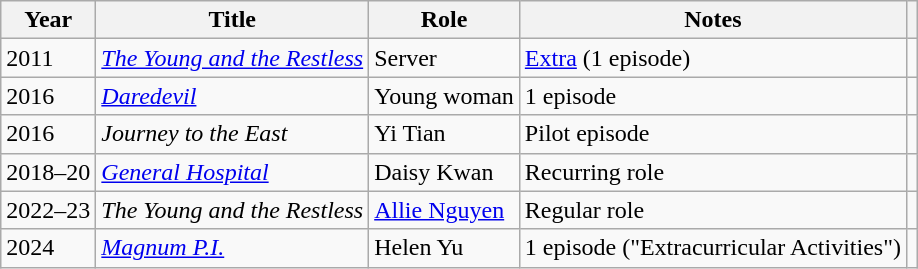<table class="wikitable sortable plainrowheaders">
<tr>
<th scope="col">Year</th>
<th scope="col">Title</th>
<th scope="col">Role</th>
<th scope="col" class="unsortable">Notes</th>
<th scope="col" class="unsortable"></th>
</tr>
<tr>
<td>2011</td>
<td><em><a href='#'>The Young and the Restless</a></em></td>
<td>Server</td>
<td><a href='#'>Extra</a> (1 episode)</td>
<td style="text-align:center;"></td>
</tr>
<tr>
<td>2016</td>
<td><em><a href='#'>Daredevil</a></em></td>
<td>Young woman</td>
<td>1 episode</td>
<td style="text-align:center;"></td>
</tr>
<tr>
<td>2016</td>
<td><em>Journey to the East</em></td>
<td>Yi Tian</td>
<td>Pilot episode</td>
<td style="text-align:center;"></td>
</tr>
<tr>
<td>2018–20</td>
<td><em><a href='#'>General Hospital</a></em></td>
<td>Daisy Kwan</td>
<td>Recurring role</td>
<td style="text-align:center;"></td>
</tr>
<tr>
<td>2022–23</td>
<td><em>The Young and the Restless</em></td>
<td><a href='#'>Allie Nguyen</a></td>
<td>Regular role</td>
<td style="text-align:center;"></td>
</tr>
<tr>
<td>2024</td>
<td><em><a href='#'>Magnum P.I.</a></em></td>
<td>Helen Yu</td>
<td>1 episode ("Extracurricular Activities")</td>
<td style="text-align:center;"></td>
</tr>
</table>
